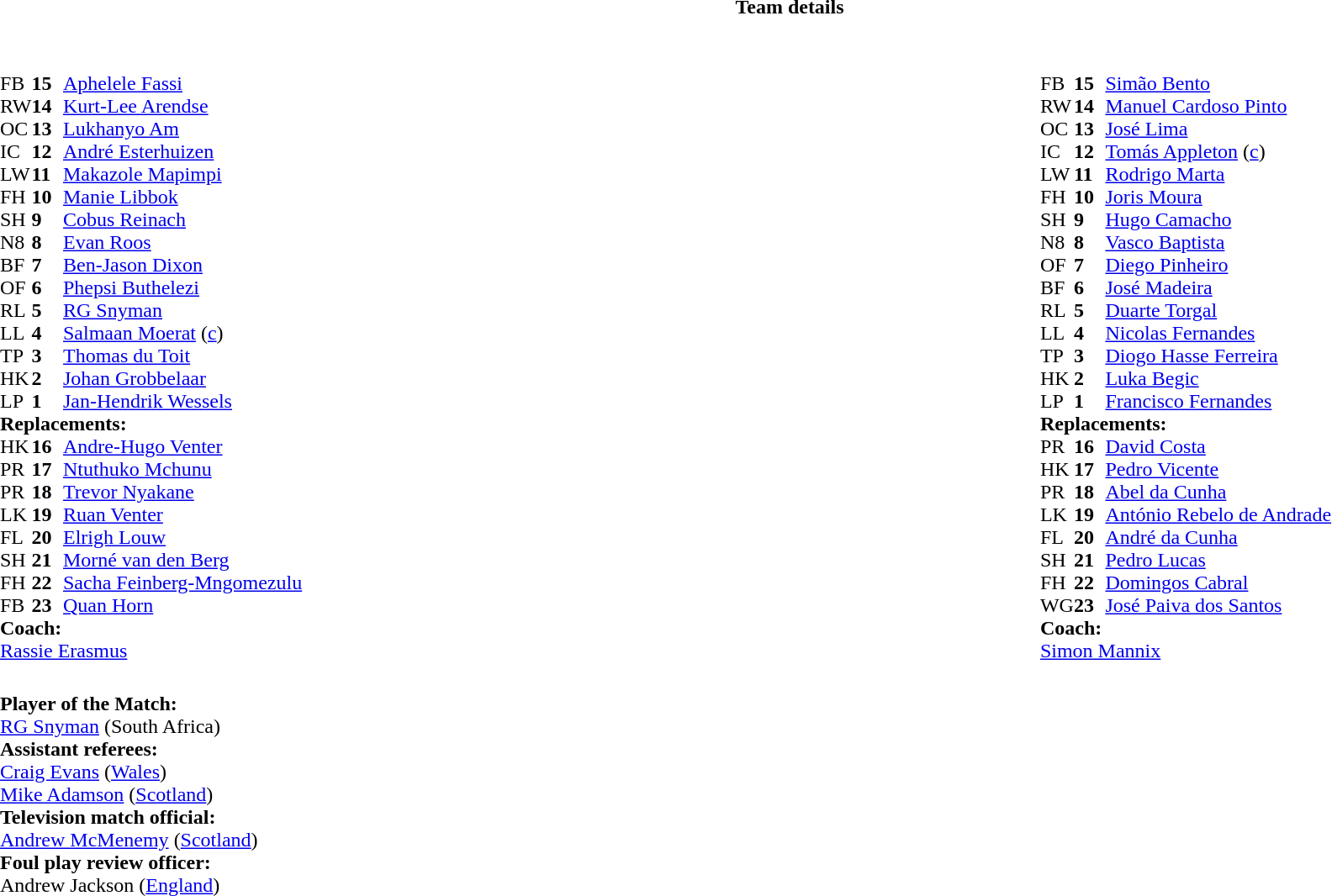<table border="0" style="width:100%;" class="collapsible collapsed">
<tr>
<th>Team details</th>
</tr>
<tr>
<td><br><table style="width:100%">
<tr>
<td style="vertical-align:top;width:50%"><br><table cellspacing="0" cellpadding="0">
<tr>
<th width="25"></th>
<th width="25"></th>
</tr>
<tr>
<td>FB</td>
<td><strong>15</strong></td>
<td><a href='#'>Aphelele Fassi</a></td>
<td></td>
<td></td>
</tr>
<tr>
<td>RW</td>
<td><strong>14</strong></td>
<td><a href='#'>Kurt-Lee Arendse</a></td>
<td></td>
</tr>
<tr>
<td>OC</td>
<td><strong>13</strong></td>
<td><a href='#'>Lukhanyo Am</a></td>
</tr>
<tr>
<td>IC</td>
<td><strong>12</strong></td>
<td><a href='#'>André Esterhuizen</a></td>
<td></td>
</tr>
<tr>
<td>LW</td>
<td><strong>11</strong></td>
<td><a href='#'>Makazole Mapimpi</a></td>
</tr>
<tr>
<td>FH</td>
<td><strong>10</strong></td>
<td><a href='#'>Manie Libbok</a></td>
<td></td>
<td></td>
</tr>
<tr>
<td>SH</td>
<td><strong>9</strong></td>
<td><a href='#'>Cobus Reinach</a></td>
<td></td>
<td></td>
</tr>
<tr>
<td>N8</td>
<td><strong>8</strong></td>
<td><a href='#'>Evan Roos</a></td>
<td></td>
<td></td>
</tr>
<tr>
<td>BF</td>
<td><strong>7</strong></td>
<td><a href='#'>Ben-Jason Dixon</a></td>
</tr>
<tr>
<td>OF</td>
<td><strong>6</strong></td>
<td><a href='#'>Phepsi Buthelezi</a></td>
<td></td>
<td></td>
</tr>
<tr>
<td>RL</td>
<td><strong>5</strong></td>
<td><a href='#'>RG Snyman</a></td>
</tr>
<tr>
<td>LL</td>
<td><strong>4</strong></td>
<td><a href='#'>Salmaan Moerat</a> (<a href='#'>c</a>)</td>
</tr>
<tr>
<td>TP</td>
<td><strong>3</strong></td>
<td><a href='#'>Thomas du Toit</a></td>
<td></td>
<td></td>
</tr>
<tr>
<td>HK</td>
<td><strong>2</strong></td>
<td><a href='#'>Johan Grobbelaar</a></td>
<td></td>
<td></td>
</tr>
<tr>
<td>LP</td>
<td><strong>1</strong></td>
<td><a href='#'>Jan-Hendrik Wessels</a></td>
<td></td>
<td></td>
</tr>
<tr>
<td colspan=3><strong>Replacements:</strong></td>
</tr>
<tr>
<td>HK</td>
<td><strong>16</strong></td>
<td><a href='#'>Andre-Hugo Venter</a></td>
<td></td>
<td></td>
</tr>
<tr>
<td>PR</td>
<td><strong>17</strong></td>
<td><a href='#'>Ntuthuko Mchunu</a></td>
<td></td>
<td></td>
</tr>
<tr>
<td>PR</td>
<td><strong>18</strong></td>
<td><a href='#'>Trevor Nyakane</a></td>
<td></td>
<td></td>
</tr>
<tr>
<td>LK</td>
<td><strong>19</strong></td>
<td><a href='#'>Ruan Venter</a></td>
<td></td>
<td></td>
</tr>
<tr>
<td>FL</td>
<td><strong>20</strong></td>
<td><a href='#'>Elrigh Louw</a></td>
<td></td>
<td></td>
</tr>
<tr>
<td>SH</td>
<td><strong>21</strong></td>
<td><a href='#'>Morné van den Berg</a></td>
<td></td>
<td></td>
</tr>
<tr>
<td>FH</td>
<td><strong>22</strong></td>
<td><a href='#'>Sacha Feinberg-Mngomezulu</a></td>
<td></td>
<td></td>
</tr>
<tr>
<td>FB</td>
<td><strong>23</strong></td>
<td><a href='#'>Quan Horn</a></td>
<td></td>
<td></td>
</tr>
<tr>
<td colspan=3><strong>Coach:</strong></td>
</tr>
<tr>
<td colspan="4"> <a href='#'>Rassie Erasmus</a></td>
</tr>
<tr>
</tr>
</table>
</td>
<td style="vertical-align:top; width:50%"><br><table style="font-size: 100%" cellspacing="0" cellpadding="0" align="center">
<tr>
<th width="25"></th>
<th width="25"></th>
</tr>
<tr>
<td>FB</td>
<td><strong>15</strong></td>
<td><a href='#'>Simão Bento</a></td>
</tr>
<tr>
<td>RW</td>
<td><strong>14</strong></td>
<td><a href='#'>Manuel Cardoso Pinto</a></td>
</tr>
<tr>
<td>OC</td>
<td><strong>13</strong></td>
<td><a href='#'>José Lima</a></td>
<td></td>
<td></td>
</tr>
<tr>
<td>IC</td>
<td><strong>12</strong></td>
<td><a href='#'>Tomás Appleton</a> (<a href='#'>c</a>)</td>
</tr>
<tr>
<td>LW</td>
<td><strong>11</strong></td>
<td><a href='#'>Rodrigo Marta</a></td>
</tr>
<tr>
<td>FH</td>
<td><strong>10</strong></td>
<td><a href='#'>Joris Moura</a></td>
<td></td>
<td></td>
</tr>
<tr>
<td>SH</td>
<td><strong>9</strong></td>
<td><a href='#'>Hugo Camacho</a></td>
<td></td>
<td></td>
</tr>
<tr>
<td>N8</td>
<td><strong>8</strong></td>
<td><a href='#'>Vasco Baptista</a></td>
<td></td>
<td></td>
</tr>
<tr>
<td>OF</td>
<td><strong>7</strong></td>
<td><a href='#'>Diego Pinheiro</a></td>
</tr>
<tr>
<td>BF</td>
<td><strong>6</strong></td>
<td><a href='#'>José Madeira</a></td>
</tr>
<tr>
<td>RL</td>
<td><strong>5</strong></td>
<td><a href='#'>Duarte Torgal</a></td>
</tr>
<tr>
<td>LL</td>
<td><strong>4</strong></td>
<td><a href='#'>Nicolas Fernandes</a></td>
<td></td>
<td></td>
</tr>
<tr>
<td>TP</td>
<td><strong>3</strong></td>
<td><a href='#'>Diogo Hasse Ferreira</a></td>
<td></td>
<td></td>
<td></td>
</tr>
<tr>
<td>HK</td>
<td><strong>2</strong></td>
<td><a href='#'>Luka Begic</a></td>
<td></td>
<td></td>
<td></td>
</tr>
<tr>
<td>LP</td>
<td><strong>1</strong></td>
<td><a href='#'>Francisco Fernandes</a></td>
<td></td>
<td></td>
</tr>
<tr>
<td colspan="3"><strong>Replacements:</strong></td>
</tr>
<tr>
<td>PR</td>
<td><strong>16</strong></td>
<td><a href='#'>David Costa</a></td>
<td></td>
<td></td>
</tr>
<tr>
<td>HK</td>
<td><strong>17</strong></td>
<td><a href='#'>Pedro Vicente</a></td>
<td></td>
<td></td>
<td></td>
</tr>
<tr>
<td>PR</td>
<td><strong>18</strong></td>
<td><a href='#'>Abel da Cunha</a></td>
<td></td>
<td></td>
<td></td>
</tr>
<tr>
<td>LK</td>
<td><strong>19</strong></td>
<td><a href='#'>António Rebelo de Andrade</a></td>
<td></td>
<td></td>
</tr>
<tr>
<td>FL</td>
<td><strong>20</strong></td>
<td><a href='#'>André da Cunha</a></td>
<td></td>
<td></td>
</tr>
<tr>
<td>SH</td>
<td><strong>21</strong></td>
<td><a href='#'>Pedro Lucas</a></td>
<td></td>
<td></td>
</tr>
<tr>
<td>FH</td>
<td><strong>22</strong></td>
<td><a href='#'>Domingos Cabral</a></td>
<td></td>
<td></td>
</tr>
<tr>
<td>WG</td>
<td><strong>23</strong></td>
<td><a href='#'>José Paiva dos Santos</a></td>
<td></td>
<td></td>
</tr>
<tr>
<td colspan=3><strong>Coach:</strong></td>
</tr>
<tr>
<td colspan="4"> <a href='#'>Simon Mannix</a></td>
</tr>
</table>
</td>
</tr>
</table>
<table width=100% style="font-size: 100%">
<tr>
<td><br><strong>Player of the Match:</strong>
<br><a href='#'>RG Snyman</a> (South Africa)
<br><strong>Assistant referees:</strong>
<br><a href='#'>Craig Evans</a> (<a href='#'>Wales</a>)
<br><a href='#'>Mike Adamson</a> (<a href='#'>Scotland</a>)
<br><strong>Television match official:</strong>
<br><a href='#'>Andrew McMenemy</a> (<a href='#'>Scotland</a>)
<br><strong>Foul play review officer:</strong>
<br>Andrew Jackson (<a href='#'>England</a>)</td>
</tr>
</table>
</td>
</tr>
</table>
